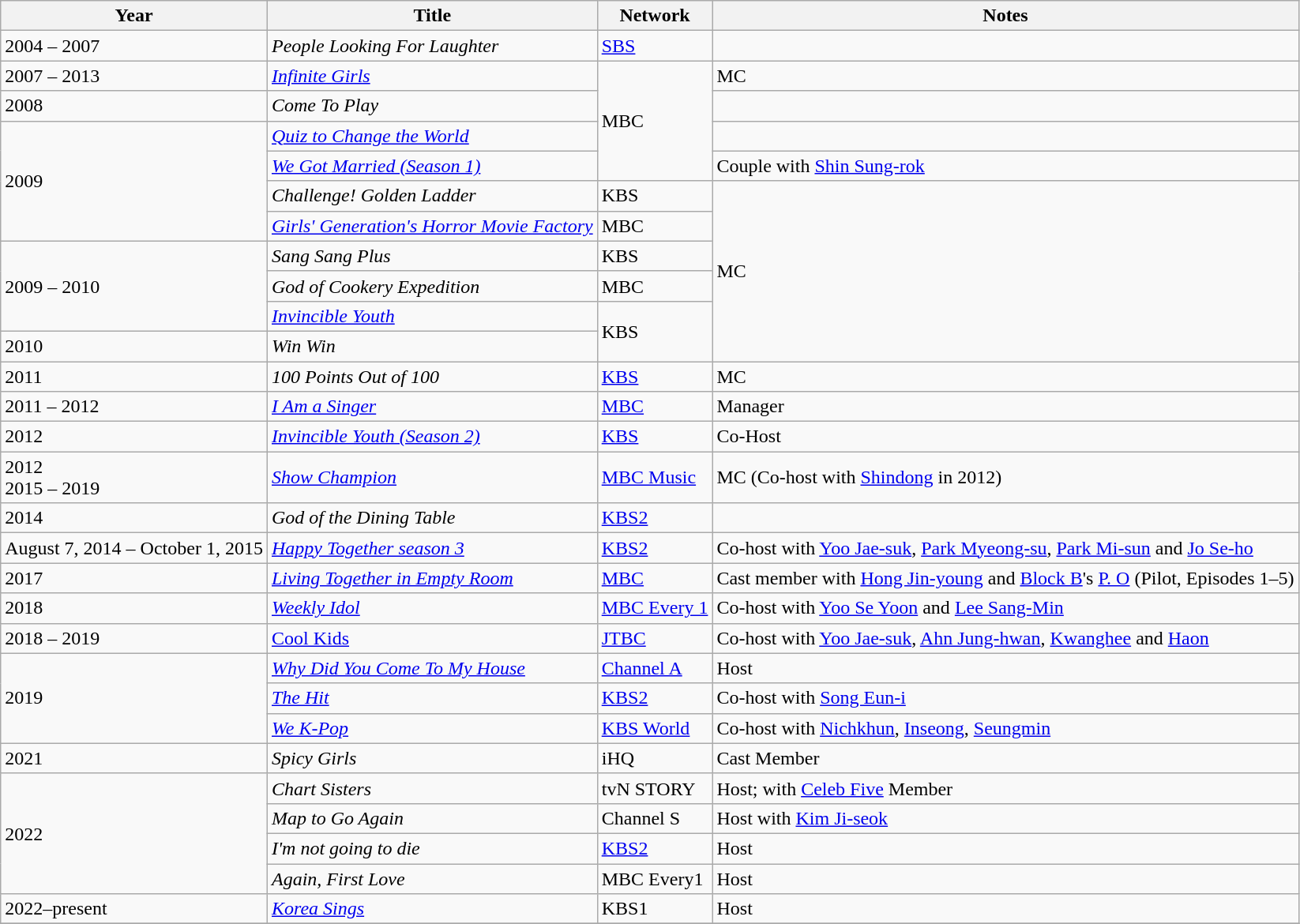<table class="wikitable">
<tr>
<th>Year</th>
<th>Title</th>
<th>Network</th>
<th>Notes</th>
</tr>
<tr>
<td>2004 – 2007</td>
<td><em>People Looking For Laughter</em></td>
<td><a href='#'>SBS</a></td>
<td></td>
</tr>
<tr>
<td>2007 – 2013</td>
<td><em><a href='#'>Infinite Girls</a></em></td>
<td rowspan="4">MBC</td>
<td>MC</td>
</tr>
<tr>
<td>2008</td>
<td><em>Come To Play</em></td>
<td></td>
</tr>
<tr>
<td rowspan=4>2009</td>
<td><em><a href='#'>Quiz to Change the World</a></em></td>
<td></td>
</tr>
<tr>
<td><em><a href='#'>We Got Married (Season 1)</a></em></td>
<td>Couple with <a href='#'>Shin Sung-rok</a></td>
</tr>
<tr>
<td><em>Challenge! Golden Ladder</em></td>
<td>KBS</td>
<td rowspan="6">MC</td>
</tr>
<tr>
<td><em><a href='#'>Girls' Generation's Horror Movie Factory</a></em></td>
<td>MBC</td>
</tr>
<tr>
<td rowspan=3>2009 – 2010</td>
<td><em>Sang Sang Plus</em></td>
<td>KBS</td>
</tr>
<tr>
<td><em>God of Cookery Expedition</em></td>
<td>MBC</td>
</tr>
<tr>
<td><em><a href='#'>Invincible Youth</a></em></td>
<td rowspan="2">KBS</td>
</tr>
<tr>
<td>2010</td>
<td><em>Win Win</em></td>
</tr>
<tr>
<td>2011</td>
<td><em>100 Points Out of 100</em></td>
<td><a href='#'>KBS</a></td>
<td>MC</td>
</tr>
<tr>
<td>2011 – 2012</td>
<td><em><a href='#'>I Am a Singer</a></em></td>
<td><a href='#'>MBC</a></td>
<td>Manager</td>
</tr>
<tr>
<td>2012</td>
<td><em><a href='#'>Invincible Youth (Season 2)</a></em></td>
<td><a href='#'>KBS</a></td>
<td>Co-Host</td>
</tr>
<tr>
<td>2012<br>2015 – 2019</td>
<td><em><a href='#'>Show Champion</a></em></td>
<td><a href='#'>MBC Music</a></td>
<td>MC (Co-host with <a href='#'>Shindong</a> in 2012)</td>
</tr>
<tr>
<td>2014</td>
<td><em>God of the Dining Table</em></td>
<td><a href='#'>KBS2</a></td>
<td></td>
</tr>
<tr>
<td>August 7, 2014 – October 1, 2015</td>
<td><em><a href='#'>Happy Together season 3</a></em></td>
<td><a href='#'>KBS2</a></td>
<td>Co-host with <a href='#'>Yoo Jae-suk</a>, <a href='#'>Park Myeong-su</a>, <a href='#'>Park Mi-sun</a> and <a href='#'>Jo Se-ho</a></td>
</tr>
<tr>
<td>2017</td>
<td><em><a href='#'>Living Together in Empty Room</a></em></td>
<td><a href='#'>MBC</a></td>
<td>Cast member with <a href='#'>Hong Jin-young</a> and <a href='#'>Block B</a>'s <a href='#'>P. O</a> (Pilot, Episodes 1–5)</td>
</tr>
<tr>
<td>2018</td>
<td><em><a href='#'>Weekly Idol</a></em></td>
<td><a href='#'>MBC Every 1</a></td>
<td>Co-host with <a href='#'>Yoo Se Yoon</a> and <a href='#'>Lee Sang-Min</a></td>
</tr>
<tr>
<td>2018 – 2019</td>
<td><a href='#'>Cool Kids</a></td>
<td><a href='#'>JTBC</a></td>
<td>Co-host with <a href='#'>Yoo Jae-suk</a>, <a href='#'>Ahn Jung-hwan</a>, <a href='#'>Kwanghee</a> and <a href='#'>Haon</a></td>
</tr>
<tr>
<td rowspan="3">2019</td>
<td><em><a href='#'>Why Did You Come To My House</a></em></td>
<td><a href='#'>Channel A</a></td>
<td>Host</td>
</tr>
<tr>
<td><em><a href='#'>The Hit</a></em></td>
<td><a href='#'>KBS2</a></td>
<td>Co-host with <a href='#'>Song Eun-i</a></td>
</tr>
<tr>
<td><em><a href='#'>We K-Pop</a></em></td>
<td><a href='#'>KBS World</a></td>
<td>Co-host with <a href='#'>Nichkhun</a>, <a href='#'>Inseong</a>, <a href='#'>Seungmin</a></td>
</tr>
<tr>
<td>2021</td>
<td><em>Spicy Girls</em></td>
<td>iHQ</td>
<td>Cast Member  </td>
</tr>
<tr>
<td rowspan="4">2022</td>
<td><em>Chart Sisters</em></td>
<td>tvN STORY</td>
<td>Host; with  <a href='#'>Celeb Five</a> Member</td>
</tr>
<tr>
<td><em>Map to Go Again</em></td>
<td>Channel S</td>
<td>Host with <a href='#'>Kim Ji-seok</a></td>
</tr>
<tr>
<td><em>I'm not going to die</em></td>
<td><a href='#'>KBS2</a></td>
<td>Host</td>
</tr>
<tr>
<td><em>Again, First Love</em></td>
<td>MBC Every1</td>
<td>Host</td>
</tr>
<tr>
<td>2022–present</td>
<td><em><a href='#'>Korea Sings</a></em></td>
<td>KBS1</td>
<td>Host</td>
</tr>
<tr>
</tr>
</table>
